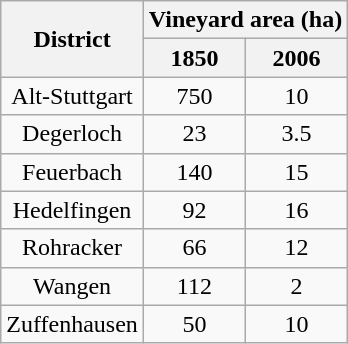<table class="wikitable zebra sortable" style="text-align:center;">
<tr>
<th rowspan=2>District</th>
<th colspan=2>Vineyard area (ha)</th>
</tr>
<tr>
<th>1850</th>
<th>2006</th>
</tr>
<tr>
<td>Alt-Stuttgart</td>
<td>750</td>
<td>10</td>
</tr>
<tr>
<td>Degerloch</td>
<td>23</td>
<td>3.5</td>
</tr>
<tr>
<td>Feuerbach</td>
<td>140</td>
<td>15</td>
</tr>
<tr>
<td>Hedelfingen</td>
<td>92</td>
<td>16</td>
</tr>
<tr>
<td>Rohracker</td>
<td>66</td>
<td>12</td>
</tr>
<tr>
<td>Wangen</td>
<td>112</td>
<td>2</td>
</tr>
<tr>
<td>Zuffenhausen</td>
<td>50</td>
<td>10</td>
</tr>
</table>
